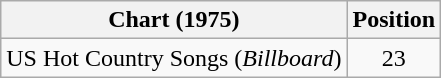<table class="wikitable">
<tr>
<th>Chart (1975)</th>
<th>Position</th>
</tr>
<tr>
<td>US Hot Country Songs (<em>Billboard</em>)</td>
<td align="center">23</td>
</tr>
</table>
